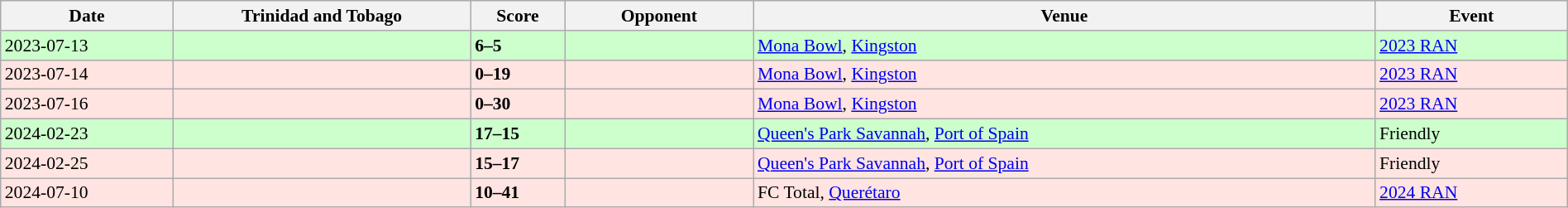<table class="wikitable sortable" style="width:100%; font-size:90%">
<tr>
<th style="width:11%">Date</th>
<th style="width:19%">Trinidad and Tobago</th>
<th style="width:6%">Score</th>
<th>Opponent</th>
<th>Venue</th>
<th>Event</th>
</tr>
<tr bgcolor=#ccffcc>
<td>2023-07-13</td>
<td></td>
<td><strong>6–5</strong></td>
<td></td>
<td><a href='#'>Mona Bowl</a>, <a href='#'>Kingston</a></td>
<td><a href='#'>2023 RAN</a></td>
</tr>
<tr bgcolor=FFE4E1>
<td>2023-07-14</td>
<td></td>
<td><strong>0–19</strong></td>
<td></td>
<td><a href='#'>Mona Bowl</a>, <a href='#'>Kingston</a></td>
<td><a href='#'>2023 RAN</a></td>
</tr>
<tr bgcolor=FFE4E1>
<td>2023-07-16</td>
<td></td>
<td><strong>0–30</strong></td>
<td></td>
<td><a href='#'>Mona Bowl</a>, <a href='#'>Kingston</a></td>
<td><a href='#'>2023 RAN</a></td>
</tr>
<tr bgcolor=#ccffcc>
<td>2024-02-23</td>
<td></td>
<td><strong>17–15</strong></td>
<td></td>
<td><a href='#'>Queen's Park Savannah</a>, <a href='#'>Port of Spain</a></td>
<td>Friendly</td>
</tr>
<tr bgcolor=FFE4E1>
<td>2024-02-25</td>
<td></td>
<td><strong>15–17</strong></td>
<td></td>
<td><a href='#'>Queen's Park Savannah</a>, <a href='#'>Port of Spain</a></td>
<td>Friendly</td>
</tr>
<tr bgcolor=FFE4E1>
<td>2024-07-10</td>
<td></td>
<td><strong>10–41</strong></td>
<td></td>
<td>FC Total, <a href='#'>Querétaro</a></td>
<td><a href='#'>2024 RAN</a></td>
</tr>
</table>
